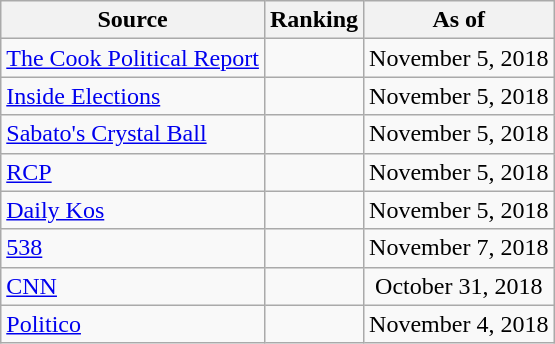<table class="wikitable" style="text-align:center">
<tr>
<th>Source</th>
<th>Ranking</th>
<th>As of</th>
</tr>
<tr>
<td align=left><a href='#'>The Cook Political Report</a></td>
<td></td>
<td>November 5, 2018</td>
</tr>
<tr>
<td align=left><a href='#'>Inside Elections</a></td>
<td></td>
<td>November 5, 2018</td>
</tr>
<tr>
<td align=left><a href='#'>Sabato's Crystal Ball</a></td>
<td></td>
<td>November 5, 2018</td>
</tr>
<tr>
<td align="left"><a href='#'>RCP</a></td>
<td></td>
<td>November 5, 2018</td>
</tr>
<tr>
<td align="left"><a href='#'>Daily Kos</a></td>
<td></td>
<td>November 5, 2018</td>
</tr>
<tr>
<td align="left"><a href='#'>538</a></td>
<td></td>
<td>November 7, 2018</td>
</tr>
<tr>
<td align="left"><a href='#'>CNN</a></td>
<td></td>
<td>October 31, 2018</td>
</tr>
<tr>
<td align="left"><a href='#'>Politico</a></td>
<td></td>
<td>November 4, 2018</td>
</tr>
</table>
